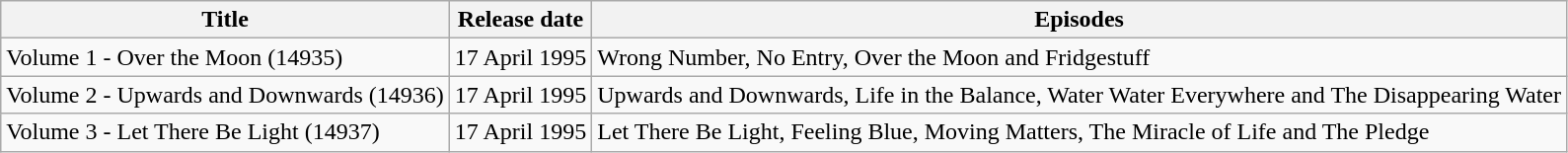<table class="wikitable">
<tr>
<th>Title</th>
<th>Release date</th>
<th>Episodes</th>
</tr>
<tr>
<td>Volume 1 - Over the Moon (14935)</td>
<td>17 April 1995</td>
<td>Wrong Number, No Entry, Over the Moon and Fridgestuff</td>
</tr>
<tr>
<td>Volume 2 - Upwards and Downwards (14936)</td>
<td>17 April 1995</td>
<td>Upwards and Downwards, Life in the Balance, Water Water Everywhere and The Disappearing Water</td>
</tr>
<tr>
<td>Volume 3 - Let There Be Light (14937)</td>
<td>17 April 1995</td>
<td>Let There Be Light, Feeling Blue, Moving Matters, The Miracle of Life and The Pledge</td>
</tr>
</table>
